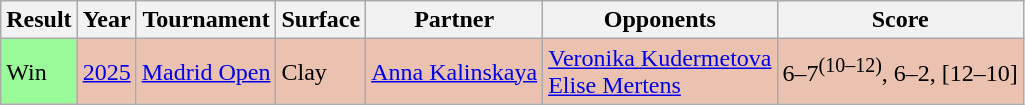<table class="wikitable">
<tr>
<th>Result</th>
<th>Year</th>
<th>Tournament</th>
<th>Surface</th>
<th>Partner</th>
<th>Opponents</th>
<th>Score</th>
</tr>
<tr style="background:#ebc2af;">
<td bgcolor=98fb98>Win</td>
<td><a href='#'>2025</a></td>
<td><a href='#'>Madrid Open</a></td>
<td>Clay</td>
<td> <a href='#'>Anna Kalinskaya</a></td>
<td> <a href='#'>Veronika Kudermetova</a> <br>  <a href='#'>Elise Mertens</a></td>
<td>6–7<sup>(10–12)</sup>, 6–2, [12–10]</td>
</tr>
</table>
